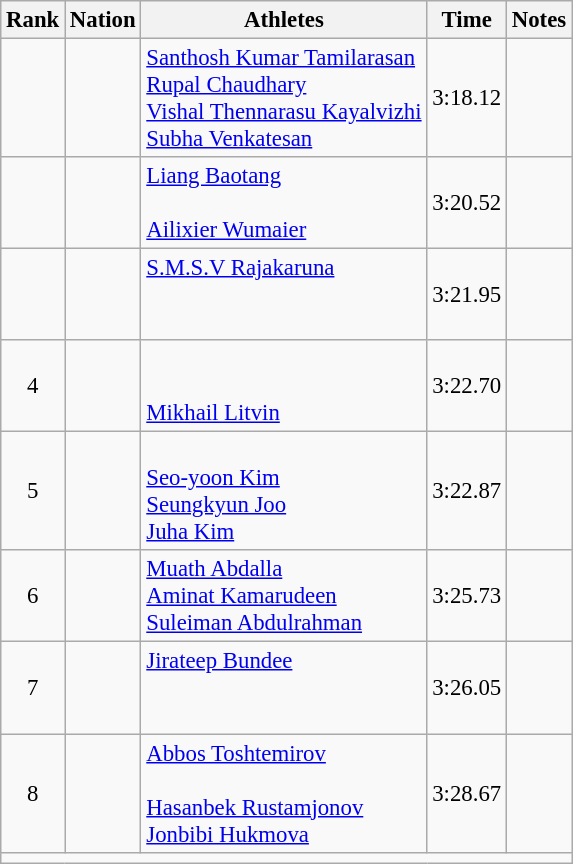<table class="wikitable sortable" style="text-align:center;font-size:95%">
<tr>
<th scope="col" style="width: 10px;">Rank</th>
<th scope="col">Nation</th>
<th scope="col">Athletes</th>
<th scope="col">Time</th>
<th scope="col">Notes</th>
</tr>
<tr>
<td></td>
<td align="left"></td>
<td align="left"><a href='#'>Santhosh Kumar Tamilarasan</a><br><a href='#'>Rupal Chaudhary</a><br><a href='#'>Vishal Thennarasu Kayalvizhi</a><br><a href='#'>Subha Venkatesan</a></td>
<td>3:18.12</td>
<td></td>
</tr>
<tr>
<td></td>
<td align="left"></td>
<td align="left"><a href='#'>Liang Baotang</a><br><br><a href='#'>Ailixier Wumaier</a><br></td>
<td>3:20.52</td>
<td></td>
</tr>
<tr>
<td></td>
<td align="left"></td>
<td align="left"><a href='#'>S.M.S.V Rajakaruna</a><br><br><br></td>
<td>3:21.95</td>
<td></td>
</tr>
<tr>
<td>4</td>
<td align="left"></td>
<td align="left"><br><br><a href='#'>Mikhail Litvin</a><br></td>
<td>3:22.70</td>
<td></td>
</tr>
<tr>
<td>5</td>
<td align="left"></td>
<td align="left"><br><a href='#'>Seo-yoon Kim</a><br><a href='#'>Seungkyun Joo</a><br><a href='#'>Juha Kim</a></td>
<td>3:22.87</td>
<td></td>
</tr>
<tr>
<td>6</td>
<td align="left"></td>
<td align="left"><a href='#'>Muath Abdalla</a><br><a href='#'>Aminat Kamarudeen</a><br><a href='#'>Suleiman Abdulrahman</a><br></td>
<td>3:25.73</td>
<td></td>
</tr>
<tr>
<td>7</td>
<td align="left"></td>
<td align="left"><a href='#'>Jirateep Bundee</a><br><br><br></td>
<td>3:26.05</td>
<td></td>
</tr>
<tr>
<td>8</td>
<td align="left"></td>
<td align="left"><a href='#'>Abbos Toshtemirov</a><br><br><a href='#'>Hasanbek Rustamjonov</a><br><a href='#'>Jonbibi Hukmova</a></td>
<td>3:28.67</td>
<td></td>
</tr>
<tr class="sortbottom">
<td colspan="5"></td>
</tr>
</table>
